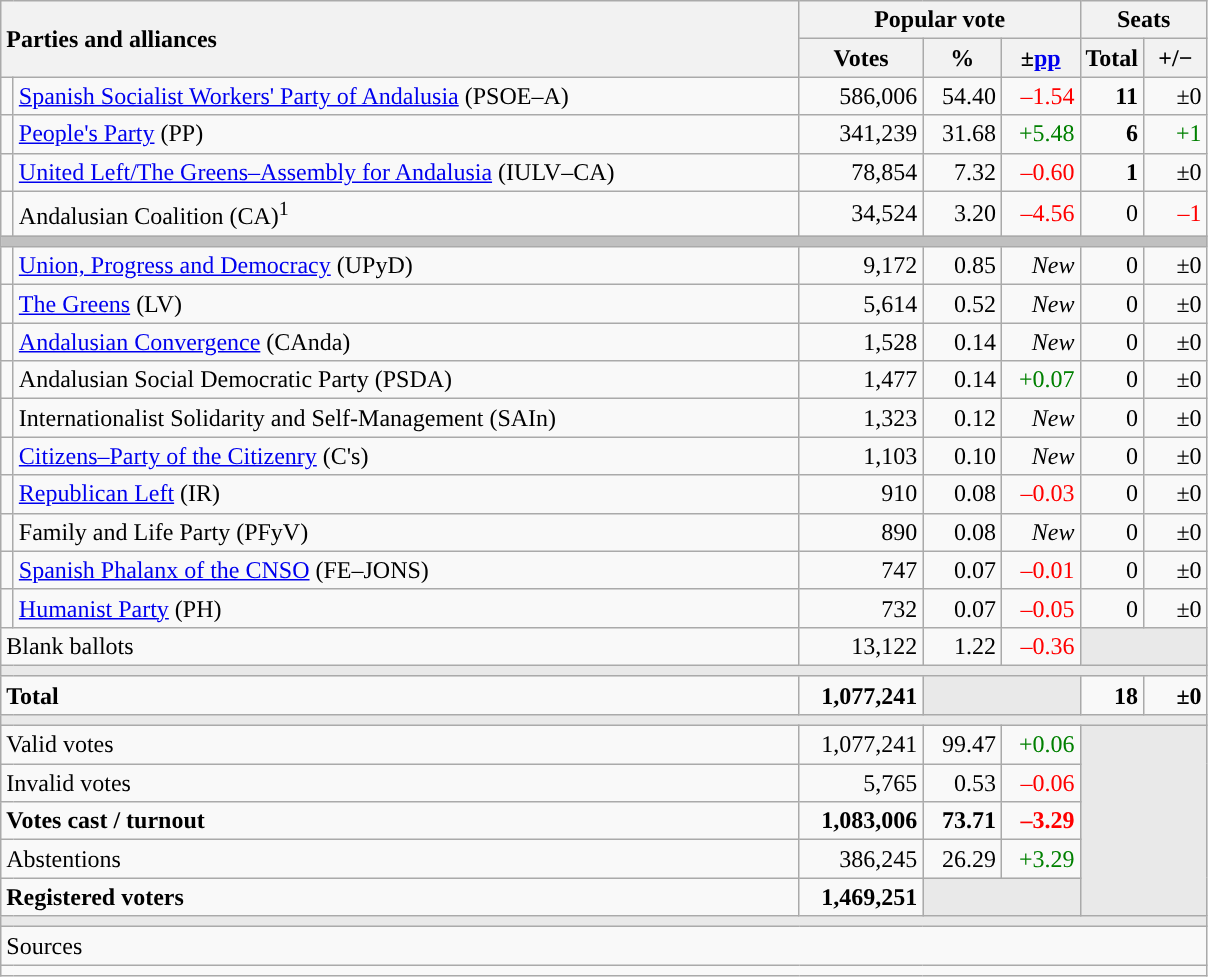<table class="wikitable" style="text-align:right;">
<tr>
<th style="text-align:left;" rowspan="2" colspan="2" width="525">Parties and alliances</th>
<th colspan="3">Popular vote</th>
<th colspan="2">Seats</th>
</tr>
<tr>
<th width="75">Votes</th>
<th width="45">%</th>
<th width="45">±<a href='#'>pp</a></th>
<th width="35">Total</th>
<th width="35">+/−</th>
</tr>
<tr>
<td width="1" style="color:inherit;background:"></td>
<td align="left"><a href='#'>Spanish Socialist Workers' Party of Andalusia</a> (PSOE–A)</td>
<td>586,006</td>
<td>54.40</td>
<td style="color:red;">–1.54</td>
<td><strong>11</strong></td>
<td>±0</td>
</tr>
<tr>
<td style="color:inherit;background:"></td>
<td align="left"><a href='#'>People's Party</a> (PP)</td>
<td>341,239</td>
<td>31.68</td>
<td style="color:green;">+5.48</td>
<td><strong>6</strong></td>
<td style="color:green;">+1</td>
</tr>
<tr>
<td style="color:inherit;background:"></td>
<td align="left"><a href='#'>United Left/The Greens–Assembly for Andalusia</a> (IULV–CA)</td>
<td>78,854</td>
<td>7.32</td>
<td style="color:red;">–0.60</td>
<td><strong>1</strong></td>
<td>±0</td>
</tr>
<tr>
<td style="color:inherit;background:"></td>
<td align="left">Andalusian Coalition (CA)<sup>1</sup></td>
<td>34,524</td>
<td>3.20</td>
<td style="color:red;">–4.56</td>
<td>0</td>
<td style="color:red;">–1</td>
</tr>
<tr>
<td colspan="7" bgcolor="#C0C0C0"></td>
</tr>
<tr>
<td style="color:inherit;background:"></td>
<td align="left"><a href='#'>Union, Progress and Democracy</a> (UPyD)</td>
<td>9,172</td>
<td>0.85</td>
<td><em>New</em></td>
<td>0</td>
<td>±0</td>
</tr>
<tr>
<td style="color:inherit;background:"></td>
<td align="left"><a href='#'>The Greens</a> (LV)</td>
<td>5,614</td>
<td>0.52</td>
<td><em>New</em></td>
<td>0</td>
<td>±0</td>
</tr>
<tr>
<td style="color:inherit;background:"></td>
<td align="left"><a href='#'>Andalusian Convergence</a> (CAnda)</td>
<td>1,528</td>
<td>0.14</td>
<td><em>New</em></td>
<td>0</td>
<td>±0</td>
</tr>
<tr>
<td style="color:inherit;background:"></td>
<td align="left">Andalusian Social Democratic Party (PSDA)</td>
<td>1,477</td>
<td>0.14</td>
<td style="color:green;">+0.07</td>
<td>0</td>
<td>±0</td>
</tr>
<tr>
<td style="color:inherit;background:"></td>
<td align="left">Internationalist Solidarity and Self-Management (SAIn)</td>
<td>1,323</td>
<td>0.12</td>
<td><em>New</em></td>
<td>0</td>
<td>±0</td>
</tr>
<tr>
<td style="color:inherit;background:"></td>
<td align="left"><a href='#'>Citizens–Party of the Citizenry</a> (C's)</td>
<td>1,103</td>
<td>0.10</td>
<td><em>New</em></td>
<td>0</td>
<td>±0</td>
</tr>
<tr>
<td style="color:inherit;background:"></td>
<td align="left"><a href='#'>Republican Left</a> (IR)</td>
<td>910</td>
<td>0.08</td>
<td style="color:red;">–0.03</td>
<td>0</td>
<td>±0</td>
</tr>
<tr>
<td style="color:inherit;background:"></td>
<td align="left">Family and Life Party (PFyV)</td>
<td>890</td>
<td>0.08</td>
<td><em>New</em></td>
<td>0</td>
<td>±0</td>
</tr>
<tr>
<td style="color:inherit;background:"></td>
<td align="left"><a href='#'>Spanish Phalanx of the CNSO</a> (FE–JONS)</td>
<td>747</td>
<td>0.07</td>
<td style="color:red;">–0.01</td>
<td>0</td>
<td>±0</td>
</tr>
<tr>
<td style="color:inherit;background:"></td>
<td align="left"><a href='#'>Humanist Party</a> (PH)</td>
<td>732</td>
<td>0.07</td>
<td style="color:red;">–0.05</td>
<td>0</td>
<td>±0</td>
</tr>
<tr>
<td align="left" colspan="2">Blank ballots</td>
<td>13,122</td>
<td>1.22</td>
<td style="color:red;">–0.36</td>
<td bgcolor="#E9E9E9" colspan="2"></td>
</tr>
<tr>
<td colspan="7" bgcolor="#E9E9E9"></td>
</tr>
<tr style="font-weight:bold;">
<td align="left" colspan="2">Total</td>
<td>1,077,241</td>
<td bgcolor="#E9E9E9" colspan="2"></td>
<td>18</td>
<td>±0</td>
</tr>
<tr>
<td colspan="7" bgcolor="#E9E9E9"></td>
</tr>
<tr>
<td align="left" colspan="2">Valid votes</td>
<td>1,077,241</td>
<td>99.47</td>
<td style="color:green;">+0.06</td>
<td bgcolor="#E9E9E9" colspan="2" rowspan="5"></td>
</tr>
<tr>
<td align="left" colspan="2">Invalid votes</td>
<td>5,765</td>
<td>0.53</td>
<td style="color:red;">–0.06</td>
</tr>
<tr style="font-weight:bold;">
<td align="left" colspan="2">Votes cast / turnout</td>
<td>1,083,006</td>
<td>73.71</td>
<td style="color:red;">–3.29</td>
</tr>
<tr>
<td align="left" colspan="2">Abstentions</td>
<td>386,245</td>
<td>26.29</td>
<td style="color:green;">+3.29</td>
</tr>
<tr style="font-weight:bold;">
<td align="left" colspan="2">Registered voters</td>
<td>1,469,251</td>
<td bgcolor="#E9E9E9" colspan="2"></td>
</tr>
<tr>
<td colspan="7" bgcolor="#E9E9E9"></td>
</tr>
<tr>
<td align="left" colspan="7">Sources</td>
</tr>
<tr>
<td colspan="7" style="text-align:left; max-width:790px;"></td>
</tr>
</table>
